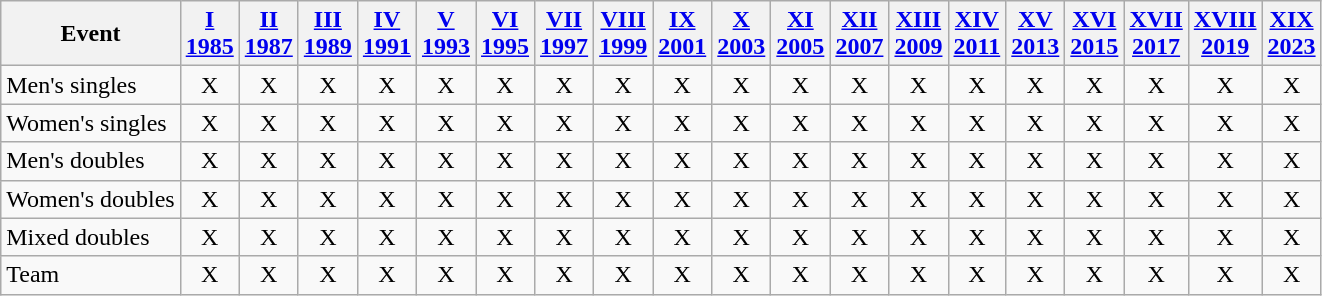<table class="wikitable" style="text-align:center">
<tr>
<th>Event</th>
<th><a href='#'>I<br>1985</a></th>
<th><a href='#'>II<br>1987</a></th>
<th><a href='#'>III<br>1989</a></th>
<th><a href='#'>IV<br>1991</a></th>
<th><a href='#'>V<br>1993</a></th>
<th><a href='#'>VI<br>1995</a></th>
<th><a href='#'>VII<br>1997</a></th>
<th><a href='#'>VIII<br>1999</a></th>
<th><a href='#'>IX<br>2001</a></th>
<th><a href='#'>X<br>2003</a></th>
<th><a href='#'>XI<br>2005</a></th>
<th><a href='#'>XII<br>2007</a></th>
<th><a href='#'>XIII<br>2009</a></th>
<th><a href='#'>XIV<br>2011</a></th>
<th><a href='#'>XV<br>2013</a></th>
<th><a href='#'>XVI<br>2015</a></th>
<th><a href='#'>XVII<br>2017</a></th>
<th><a href='#'>XVIII<br>2019</a></th>
<th><a href='#'>XIX<br>2023</a></th>
</tr>
<tr>
<td align=left>Men's singles</td>
<td>X</td>
<td>X</td>
<td>X</td>
<td>X</td>
<td>X</td>
<td>X</td>
<td>X</td>
<td>X</td>
<td>X</td>
<td>X</td>
<td>X</td>
<td>X</td>
<td>X</td>
<td>X</td>
<td>X</td>
<td>X</td>
<td>X</td>
<td>X</td>
<td>X</td>
</tr>
<tr>
<td align=left>Women's singles</td>
<td>X</td>
<td>X</td>
<td>X</td>
<td>X</td>
<td>X</td>
<td>X</td>
<td>X</td>
<td>X</td>
<td>X</td>
<td>X</td>
<td>X</td>
<td>X</td>
<td>X</td>
<td>X</td>
<td>X</td>
<td>X</td>
<td>X</td>
<td>X</td>
<td>X</td>
</tr>
<tr>
<td align=left>Men's doubles</td>
<td>X</td>
<td>X</td>
<td>X</td>
<td>X</td>
<td>X</td>
<td>X</td>
<td>X</td>
<td>X</td>
<td>X</td>
<td>X</td>
<td>X</td>
<td>X</td>
<td>X</td>
<td>X</td>
<td>X</td>
<td>X</td>
<td>X</td>
<td>X</td>
<td>X</td>
</tr>
<tr>
<td align=left>Women's doubles</td>
<td>X</td>
<td>X</td>
<td>X</td>
<td>X</td>
<td>X</td>
<td>X</td>
<td>X</td>
<td>X</td>
<td>X</td>
<td>X</td>
<td>X</td>
<td>X</td>
<td>X</td>
<td>X</td>
<td>X</td>
<td>X</td>
<td>X</td>
<td>X</td>
<td>X</td>
</tr>
<tr>
<td align=left>Mixed doubles</td>
<td>X</td>
<td>X</td>
<td>X</td>
<td>X</td>
<td>X</td>
<td>X</td>
<td>X</td>
<td>X</td>
<td>X</td>
<td>X</td>
<td>X</td>
<td>X</td>
<td>X</td>
<td>X</td>
<td>X</td>
<td>X</td>
<td>X</td>
<td>X</td>
<td>X</td>
</tr>
<tr>
<td align=left>Team</td>
<td>X</td>
<td>X</td>
<td>X</td>
<td>X</td>
<td>X</td>
<td>X</td>
<td>X</td>
<td>X</td>
<td>X</td>
<td>X</td>
<td>X</td>
<td>X</td>
<td>X</td>
<td>X</td>
<td>X</td>
<td>X</td>
<td>X</td>
<td>X</td>
<td>X</td>
</tr>
</table>
